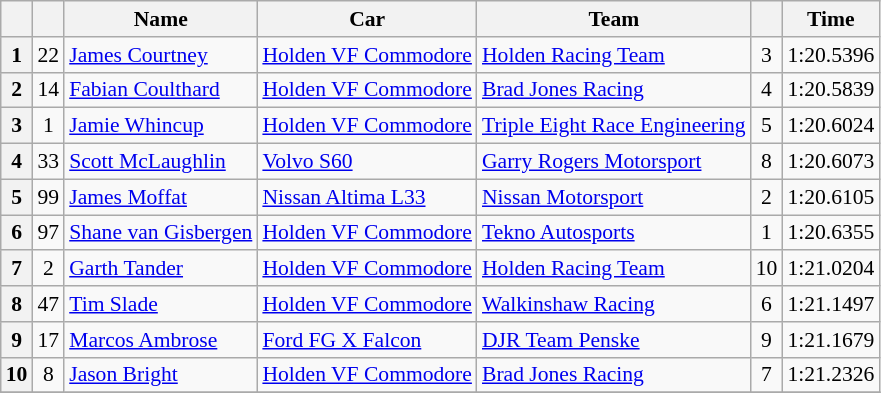<table class="wikitable" style="font-size: 90%;">
<tr>
<th></th>
<th></th>
<th>Name</th>
<th>Car</th>
<th>Team</th>
<th></th>
<th>Time</th>
</tr>
<tr>
<th>1</th>
<td align="center">22</td>
<td> <a href='#'>James Courtney</a></td>
<td><a href='#'>Holden VF Commodore</a></td>
<td><a href='#'>Holden Racing Team</a></td>
<td align="center">3</td>
<td>1:20.5396</td>
</tr>
<tr>
<th>2</th>
<td align="center">14</td>
<td> <a href='#'>Fabian Coulthard</a></td>
<td><a href='#'>Holden VF Commodore</a></td>
<td><a href='#'>Brad Jones Racing</a></td>
<td align="center">4</td>
<td>1:20.5839</td>
</tr>
<tr>
<th>3</th>
<td align="center">1</td>
<td> <a href='#'>Jamie Whincup</a></td>
<td><a href='#'>Holden VF Commodore</a></td>
<td><a href='#'>Triple Eight Race Engineering</a></td>
<td align="center">5</td>
<td>1:20.6024</td>
</tr>
<tr>
<th>4</th>
<td align="center">33</td>
<td> <a href='#'>Scott McLaughlin</a></td>
<td><a href='#'>Volvo S60</a></td>
<td><a href='#'>Garry Rogers Motorsport</a></td>
<td align="center">8</td>
<td>1:20.6073</td>
</tr>
<tr>
<th>5</th>
<td align="center">99</td>
<td> <a href='#'>James Moffat</a></td>
<td><a href='#'>Nissan Altima L33</a></td>
<td><a href='#'>Nissan Motorsport</a></td>
<td align="center">2</td>
<td>1:20.6105</td>
</tr>
<tr>
<th>6</th>
<td align="center">97</td>
<td> <a href='#'>Shane van Gisbergen</a></td>
<td><a href='#'>Holden VF Commodore</a></td>
<td><a href='#'>Tekno Autosports</a></td>
<td align="center">1</td>
<td>1:20.6355</td>
</tr>
<tr>
<th>7</th>
<td align="center">2</td>
<td> <a href='#'>Garth Tander</a></td>
<td><a href='#'>Holden VF Commodore</a></td>
<td><a href='#'>Holden Racing Team</a></td>
<td align="center">10</td>
<td>1:21.0204</td>
</tr>
<tr>
<th>8</th>
<td align="center">47</td>
<td> <a href='#'>Tim Slade</a></td>
<td><a href='#'>Holden VF Commodore</a></td>
<td><a href='#'>Walkinshaw Racing</a></td>
<td align="center">6</td>
<td>1:21.1497</td>
</tr>
<tr>
<th>9</th>
<td align="center">17</td>
<td> <a href='#'>Marcos Ambrose</a></td>
<td><a href='#'>Ford FG X Falcon</a></td>
<td><a href='#'>DJR Team Penske</a></td>
<td align="center">9</td>
<td>1:21.1679</td>
</tr>
<tr>
<th>10</th>
<td align="center">8</td>
<td> <a href='#'>Jason Bright</a></td>
<td><a href='#'>Holden VF Commodore</a></td>
<td><a href='#'>Brad Jones Racing</a></td>
<td align="center">7</td>
<td>1:21.2326</td>
</tr>
<tr>
</tr>
</table>
